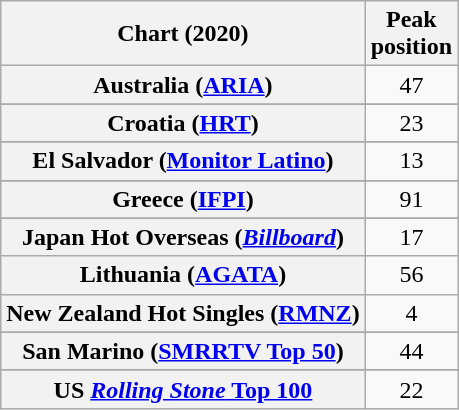<table class="wikitable sortable plainrowheaders" style="text-align:center">
<tr>
<th scope="col">Chart (2020)</th>
<th scope="col">Peak<br> position</th>
</tr>
<tr>
<th scope="row">Australia (<a href='#'>ARIA</a>)</th>
<td>47</td>
</tr>
<tr>
</tr>
<tr>
</tr>
<tr>
</tr>
<tr>
<th scope="row">Croatia (<a href='#'>HRT</a>)</th>
<td>23</td>
</tr>
<tr>
</tr>
<tr>
<th scope="row">El Salvador (<a href='#'>Monitor Latino</a>)</th>
<td>13</td>
</tr>
<tr>
</tr>
<tr>
<th scope="row">Greece (<a href='#'>IFPI</a>)</th>
<td>91</td>
</tr>
<tr>
</tr>
<tr>
</tr>
<tr>
<th scope="row">Japan Hot Overseas (<em><a href='#'>Billboard</a></em>)</th>
<td>17</td>
</tr>
<tr>
<th scope="row">Lithuania (<a href='#'>AGATA</a>)</th>
<td>56</td>
</tr>
<tr>
<th scope="row">New Zealand Hot Singles (<a href='#'>RMNZ</a>)</th>
<td>4</td>
</tr>
<tr>
</tr>
<tr>
<th scope="row">San Marino (<a href='#'>SMRRTV Top 50</a>)</th>
<td>44</td>
</tr>
<tr>
</tr>
<tr>
</tr>
<tr>
</tr>
<tr>
</tr>
<tr>
</tr>
<tr>
</tr>
<tr>
</tr>
<tr>
</tr>
<tr>
</tr>
<tr>
</tr>
<tr>
<th scope="row">US <a href='#'><em>Rolling Stone</em> Top 100</a></th>
<td>22</td>
</tr>
</table>
